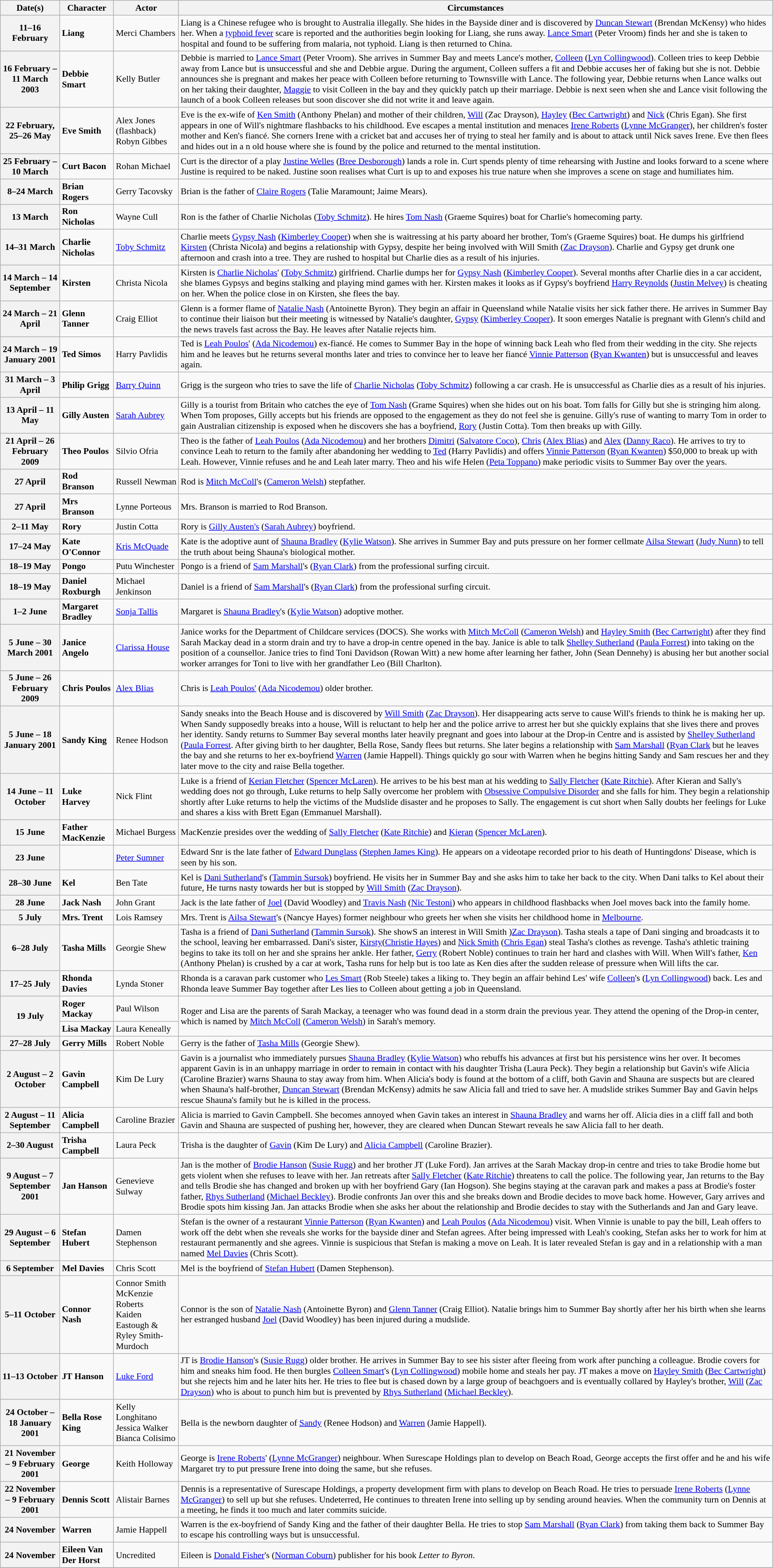<table class="wikitable plainrowheaders" style="font-size:90%">
<tr>
<th scope="col">Date(s)</th>
<th scope="col">Character</th>
<th scope="col">Actor</th>
<th scope="col">Circumstances</th>
</tr>
<tr>
<th scope="row">11–16 February</th>
<td><strong>Liang</strong></td>
<td>Merci Chambers</td>
<td>Liang is a Chinese refugee who is brought to Australia illegally. She hides in the Bayside diner and is discovered by <a href='#'>Duncan Stewart</a> (Brendan McKensy) who hides her. When a <a href='#'>typhoid fever</a> scare is reported and the authorities begin looking for Liang, she runs away. <a href='#'>Lance Smart</a> (Peter Vroom) finds her and she is taken to hospital and found to be suffering from malaria, not typhoid. Liang is then returned to China.</td>
</tr>
<tr>
<th scope="row">16 February – 11 March 2003</th>
<td><strong>Debbie Smart</strong></td>
<td>Kelly Butler</td>
<td>Debbie is married to <a href='#'>Lance Smart</a> (Peter Vroom). She arrives in Summer Bay  and meets Lance's mother, <a href='#'>Colleen</a> (<a href='#'>Lyn Collingwood</a>). Colleen tries to keep Debbie away from Lance but is unsuccessful and she and Debbie argue. During the argument, Colleen suffers a fit and Debbie accuses her of faking but she is not. Debbie announces she is pregnant and makes her peace with Colleen before returning to Townsville with Lance. The following year, Debbie returns when Lance walks out on her taking their daughter, <a href='#'>Maggie</a> to visit Colleen in the bay and they quickly patch up their marriage. Debbie is next seen when she and Lance visit following the launch of a book Colleen releases but soon discover she did not write it and leave again.</td>
</tr>
<tr>
<th scope="row">22 February, 25–26 May</th>
<td><strong>Eve Smith</strong></td>
<td>Alex Jones (flashback)<br>Robyn Gibbes</td>
<td>Eve is the ex-wife of <a href='#'>Ken Smith</a> (Anthony Phelan) and mother of their children, <a href='#'>Will</a> (Zac Drayson), <a href='#'>Hayley</a> (<a href='#'>Bec Cartwright</a>) and <a href='#'>Nick</a> (Chris Egan). She first appears in one of Will's nightmare flashbacks to his childhood. Eve escapes a mental institution and menaces <a href='#'>Irene Roberts</a> (<a href='#'>Lynne McGranger</a>), her children's foster mother and Ken's fiancé. She corners Irene with a cricket bat and accuses her of trying to steal her family and is about to attack until Nick saves Irene. Eve then flees and hides out in a n old house where she is found by the police and returned to the mental institution.</td>
</tr>
<tr>
<th scope="row">25 February – 10 March</th>
<td><strong>Curt Bacon</strong></td>
<td>Rohan Michael</td>
<td>Curt is the director of a play <a href='#'>Justine Welles</a> (<a href='#'>Bree Desborough</a>) lands a role in. Curt spends plenty of time rehearsing with Justine and looks forward to a scene where Justine is required to be naked. Justine soon realises what Curt is up to and exposes his true nature when she improves a scene on stage and humiliates him.</td>
</tr>
<tr>
<th scope="row">8–24 March</th>
<td><strong>Brian Rogers</strong></td>
<td>Gerry Tacovsky</td>
<td>Brian is the father of <a href='#'>Claire Rogers</a> (Talie Maramount; Jaime Mears).</td>
</tr>
<tr>
<th scope="row">13 March</th>
<td><strong>Ron Nicholas</strong></td>
<td>Wayne Cull</td>
<td>Ron is the father of Charlie Nicholas (<a href='#'>Toby Schmitz</a>). He hires <a href='#'>Tom Nash</a> (Graeme Squires) boat for Charlie's homecoming party.</td>
</tr>
<tr>
<th scope="row">14–31 March</th>
<td><strong>Charlie Nicholas</strong></td>
<td><a href='#'>Toby Schmitz</a></td>
<td>Charlie meets <a href='#'>Gypsy Nash</a> (<a href='#'>Kimberley Cooper</a>) when she is waitressing at his party aboard her brother, Tom's (Graeme Squires) boat. He dumps his girlfriend <a href='#'>Kirsten</a> (Christa Nicola) and begins a relationship with Gypsy, despite her being involved with Will Smith (<a href='#'>Zac Drayson</a>). Charlie and Gypsy get drunk one afternoon and crash into a tree. They are rushed to hospital but Charlie dies as a result of his injuries.</td>
</tr>
<tr>
<th scope="row">14 March – 14 September</th>
<td><strong>Kirsten</strong></td>
<td>Christa Nicola</td>
<td>Kirsten is <a href='#'>Charlie Nicholas</a>' (<a href='#'>Toby Schmitz</a>) girlfriend. Charlie dumps her for <a href='#'>Gypsy Nash</a> (<a href='#'>Kimberley Cooper</a>). Several months after Charlie dies in a car accident, she blames Gypsys and begins stalking and playing mind games with her. Kirsten makes it looks as if Gypsy's boyfriend <a href='#'>Harry Reynolds</a> (<a href='#'>Justin Melvey</a>) is cheating on her. When the police close in on Kirsten, she flees the bay.</td>
</tr>
<tr>
<th scope="row">24 March – 21 April</th>
<td><strong>Glenn Tanner</strong></td>
<td>Craig Elliot</td>
<td>Glenn is a former flame of <a href='#'>Natalie Nash</a> (Antoinette Byron). They begin an affair in Queensland while Natalie visits her sick father there. He arrives in Summer Bay to continue their liaison but their meeting is witnessed by Natalie's daughter, <a href='#'>Gypsy</a> (<a href='#'>Kimberley Cooper</a>). It soon emerges Natalie is pregnant with Glenn's child and the news travels fast across the Bay. He leaves after Natalie rejects him.</td>
</tr>
<tr>
<th scope="row">24 March – 19 January 2001</th>
<td><strong>Ted Simos</strong></td>
<td>Harry Pavlidis</td>
<td>Ted is <a href='#'>Leah Poulos</a>' (<a href='#'>Ada Nicodemou</a>) ex-fiancé. He comes to Summer Bay in the hope of winning back Leah who fled from their wedding in the city. She rejects him and he leaves but he returns several months later and tries to convince her to leave her fiancé <a href='#'>Vinnie Patterson</a> (<a href='#'>Ryan Kwanten</a>) but is unsuccessful and leaves again.</td>
</tr>
<tr>
<th scope="row">31 March – 3 April</th>
<td><strong>Philip Grigg</strong></td>
<td><a href='#'>Barry Quinn</a></td>
<td>Grigg is the surgeon who tries to save the life of <a href='#'>Charlie Nicholas</a> (<a href='#'>Toby Schmitz</a>) following a car crash. He is unsuccessful as Charlie dies as a result of his injuries.</td>
</tr>
<tr>
<th scope="row">13 April – 11 May</th>
<td><strong>Gilly Austen</strong></td>
<td><a href='#'>Sarah Aubrey</a></td>
<td>Gilly is a tourist from Britain who catches the eye of <a href='#'>Tom Nash</a> (Grame Squires) when she hides out on his boat. Tom falls for Gilly but she is stringing him along. When Tom proposes, Gilly accepts but his friends are opposed to the engagement as they do not feel she is genuine. Gilly's ruse of wanting to marry Tom in order to gain Australian citizenship is exposed when he discovers she has a boyfriend, <a href='#'>Rory</a> (Justin Cotta). Tom then breaks up with Gilly.</td>
</tr>
<tr>
<th scope="row">21 April – 26 February 2009</th>
<td><strong>Theo Poulos</strong></td>
<td>Silvio Ofria</td>
<td>Theo is the father of <a href='#'>Leah Poulos</a> (<a href='#'>Ada Nicodemou</a>) and her brothers <a href='#'>Dimitri</a> (<a href='#'>Salvatore Coco</a>), <a href='#'>Chris</a> (<a href='#'>Alex Blias</a>) and <a href='#'>Alex</a> (<a href='#'>Danny Raco</a>). He arrives to try to convince Leah to return to the family after abandoning her wedding to <a href='#'>Ted</a> (Harry Pavlidis) and offers <a href='#'>Vinnie Patterson</a> (<a href='#'>Ryan Kwanten</a>) $50,000 to break up with Leah. However, Vinnie refuses and he and Leah later marry. Theo and his wife Helen (<a href='#'>Peta Toppano</a>) make periodic visits to Summer Bay over the years.</td>
</tr>
<tr>
<th scope="row">27 April</th>
<td><strong>Rod Branson</strong></td>
<td>Russell Newman</td>
<td>Rod is <a href='#'>Mitch McColl</a>'s (<a href='#'>Cameron Welsh</a>) stepfather.</td>
</tr>
<tr>
<th scope="row">27 April</th>
<td><strong>Mrs Branson</strong></td>
<td>Lynne Porteous</td>
<td>Mrs. Branson is married to Rod Branson.</td>
</tr>
<tr>
<th scope="row">2–11 May</th>
<td><strong>Rory</strong></td>
<td>Justin Cotta</td>
<td>Rory is <a href='#'>Gilly Austen's</a> (<a href='#'>Sarah Aubrey</a>) boyfriend.</td>
</tr>
<tr>
<th scope="row">17–24 May</th>
<td><strong>Kate O'Connor</strong></td>
<td><a href='#'>Kris McQuade</a></td>
<td>Kate is the adoptive aunt of <a href='#'>Shauna Bradley</a> (<a href='#'>Kylie Watson</a>). She arrives in Summer Bay and puts pressure on her former cellmate <a href='#'>Ailsa Stewart</a> (<a href='#'>Judy Nunn</a>) to tell the truth about being Shauna's biological mother.</td>
</tr>
<tr>
<th scope="row">18–19 May</th>
<td><strong>Pongo</strong></td>
<td>Putu Winchester</td>
<td>Pongo is a friend of <a href='#'>Sam Marshall</a>'s (<a href='#'>Ryan Clark</a>) from the professional surfing circuit.</td>
</tr>
<tr>
<th scope="row">18–19 May</th>
<td><strong>Daniel Roxburgh</strong></td>
<td>Michael Jenkinson</td>
<td>Daniel is a friend of <a href='#'>Sam Marshall</a>'s (<a href='#'>Ryan Clark</a>) from the professional surfing circuit.</td>
</tr>
<tr>
<th scope="row">1–2 June</th>
<td><strong>Margaret Bradley</strong></td>
<td><a href='#'>Sonja Tallis</a></td>
<td>Margaret is <a href='#'>Shauna Bradley</a>'s (<a href='#'>Kylie Watson</a>) adoptive mother.</td>
</tr>
<tr>
<th scope="row">5 June – 30 March 2001</th>
<td><strong>Janice Angelo</strong> </td>
<td><a href='#'>Clarissa House</a></td>
<td>Janice works for the Department of Childcare services (DOCS). She works with <a href='#'>Mitch McColl</a> (<a href='#'>Cameron Welsh</a>) and <a href='#'>Hayley Smith</a> (<a href='#'>Bec Cartwright</a>) after they find Sarah Mackay dead in a storm drain and try to have a drop-in centre opened in the bay. Janice is able to talk <a href='#'>Shelley Sutherland</a> (<a href='#'>Paula Forrest</a>) into taking on the position of a counsellor. Janice tries to find Toni Davidson (Rowan Witt) a new home after learning her father, John (Sean Dennehy) is abusing her but another social worker arranges for Toni to live with her grandfather Leo (Bill Charlton).</td>
</tr>
<tr>
<th scope="row">5 June – 26 February 2009</th>
<td><strong>Chris Poulos</strong> </td>
<td><a href='#'>Alex Blias</a></td>
<td>Chris is <a href='#'>Leah Poulos'</a> (<a href='#'>Ada Nicodemou</a>) older brother.</td>
</tr>
<tr>
<th scope="row">5 June – 18 January 2001</th>
<td><strong>Sandy King</strong> </td>
<td>Renee Hodson</td>
<td>Sandy sneaks into the Beach House and is discovered by <a href='#'>Will Smith</a> (<a href='#'>Zac Drayson</a>). Her disappearing acts serve to cause Will's friends to think he is making her up. When Sandy supposedly breaks into a house, Will is reluctant to help her and the police arrive to arrest her but she quickly explains that she lives there and proves her identity. Sandy returns to Summer Bay several months later heavily pregnant and goes into labour at the Drop-in Centre and is assisted by <a href='#'>Shelley Sutherland</a> (<a href='#'>Paula Forrest</a>. After giving birth to her daughter, Bella Rose, Sandy flees but returns. She later begins a relationship with <a href='#'>Sam Marshall</a> (<a href='#'>Ryan Clark</a> but he leaves the bay and she returns to her ex-boyfriend <a href='#'>Warren</a> (Jamie Happell). Things quickly go sour with Warren when he begins hitting Sandy and Sam rescues her and they later move to the city and raise Bella together.</td>
</tr>
<tr>
<th scope="row">14 June – 11 October</th>
<td><strong>Luke Harvey</strong> </td>
<td>Nick Flint</td>
<td>Luke is a friend of <a href='#'>Kerian Fletcher</a> (<a href='#'>Spencer McLaren</a>). He arrives to be his best man at his wedding to <a href='#'>Sally Fletcher</a> (<a href='#'>Kate Ritchie</a>). After Kieran and Sally's wedding does not go through, Luke returns to help Sally overcome her problem with <a href='#'>Obsessive Compulsive Disorder</a> and she falls for him. They begin a relationship shortly after Luke returns to help the victims of the Mudslide disaster and he proposes to Sally. The engagement is cut short when Sally doubts her feelings for Luke and shares a kiss with Brett Egan (Emmanuel Marshall).</td>
</tr>
<tr>
<th scope="row">15 June</th>
<td><strong>Father MacKenzie</strong> </td>
<td>Michael Burgess</td>
<td>MacKenzie presides over the wedding of <a href='#'>Sally Fletcher</a> (<a href='#'>Kate Ritchie</a>) and <a href='#'>Kieran</a> (<a href='#'>Spencer McLaren</a>).</td>
</tr>
<tr>
<th scope="row">23 June</th>
<td></td>
<td><a href='#'>Peter Sumner</a></td>
<td>Edward Snr is the late father of <a href='#'>Edward Dunglass</a> (<a href='#'>Stephen James King</a>). He appears on a videotape recorded prior to his death of Huntingdons' Disease, which is seen by his son.</td>
</tr>
<tr>
<th scope="row">28–30 June</th>
<td><strong>Kel</strong> </td>
<td>Ben Tate</td>
<td>Kel is <a href='#'>Dani Sutherland</a>'s (<a href='#'>Tammin Sursok</a>) boyfriend. He visits her in Summer Bay and she asks him  to take her back to the city. When Dani talks to Kel about their future, He turns nasty towards her but is stopped by <a href='#'>Will Smith</a> (<a href='#'>Zac Drayson</a>).</td>
</tr>
<tr>
<th scope="row">28 June</th>
<td><strong>Jack Nash</strong> </td>
<td>John Grant</td>
<td>Jack is the late father of <a href='#'>Joel</a> (David Woodley) and <a href='#'>Travis Nash</a> (<a href='#'>Nic Testoni</a>) who appears in childhood flashbacks when Joel moves back into the family home.</td>
</tr>
<tr>
<th scope="row">5 July</th>
<td><strong>Mrs. Trent</strong> </td>
<td>Lois Ramsey</td>
<td>Mrs. Trent is <a href='#'>Ailsa Stewart</a>'s (Nancye Hayes) former neighbour who greets her when she visits her childhood home in <a href='#'>Melbourne</a>.</td>
</tr>
<tr>
<th scope="row">6–28 July</th>
<td><strong>Tasha Mills</strong> </td>
<td>Georgie Shew</td>
<td>Tasha is a friend of <a href='#'>Dani Sutherland</a> (<a href='#'>Tammin Sursok</a>). She showS an interest in Will Smith )<a href='#'>Zac Drayson</a>). Tasha steals a tape of Dani singing and broadcasts it to the school, leaving her embarrassed. Dani's sister, <a href='#'>Kirsty</a>(<a href='#'>Christie Hayes</a>) and <a href='#'>Nick Smith</a> (<a href='#'>Chris Egan</a>) steal Tasha's clothes as revenge. Tasha's athletic training begins to take its toll on her and she sprains her ankle. Her father, <a href='#'>Gerry</a> (Robert Noble) continues to train her hard and clashes with Will. When Will's father, <a href='#'>Ken</a>  (Anthony Phelan) is crushed by a car at work, Tasha runs for help but is too late as Ken dies after the sudden release of pressure when Will lifts the car.</td>
</tr>
<tr>
<th scope="row">17–25 July</th>
<td><strong>Rhonda Davies</strong> </td>
<td>Lynda Stoner</td>
<td>Rhonda is a caravan park customer who <a href='#'>Les Smart</a> (Rob Steele) takes a liking to. They begin an affair behind Les' wife <a href='#'>Colleen</a>'s (<a href='#'>Lyn Collingwood</a>) back. Les and Rhonda leave Summer Bay together after Les lies to Colleen about getting a job in Queensland.</td>
</tr>
<tr>
<th scope="row" rowspan="2">19 July</th>
<td><strong>Roger Mackay</strong></td>
<td>Paul Wilson</td>
<td rowspan="2">Roger and Lisa are the parents of Sarah Mackay, a teenager who was found dead in a storm drain the previous year. They attend the opening of the Drop-in center, which is named by <a href='#'>Mitch McColl</a> (<a href='#'>Cameron Welsh</a>) in Sarah's memory.</td>
</tr>
<tr>
<td><strong>Lisa Mackay</strong></td>
<td>Laura Keneally</td>
</tr>
<tr>
<th scope="row">27–28 July</th>
<td><strong>Gerry Mills</strong> </td>
<td>Robert Noble</td>
<td>Gerry is the father of <a href='#'>Tasha Mills</a> (Georgie Shew).</td>
</tr>
<tr>
<th scope="row">2 August – 2 October</th>
<td><strong>Gavin Campbell</strong> </td>
<td>Kim De Lury</td>
<td>Gavin is a journalist who immediately pursues <a href='#'>Shauna Bradley</a> (<a href='#'>Kylie Watson</a>) who rebuffs his advances at first but his persistence wins her over. It becomes apparent Gavin is in an unhappy marriage in order to remain in contact with his daughter Trisha (Laura Peck). They begin a relationship but Gavin's wife Alicia (Caroline Brazier) warns Shauna to stay away from him. When Alicia's body is found at the bottom of a cliff, both Gavin and Shauna are suspects but are cleared when Shauna's half-brother, <a href='#'>Duncan Stewart</a> (Brendan McKensy) admits he saw Alicia fall and tried to save her. A mudslide strikes Summer Bay and Gavin helps rescue Shauna's family but he is killed in the process.</td>
</tr>
<tr>
<th scope="row">2 August – 11 September</th>
<td><strong>Alicia Campbell</strong> </td>
<td>Caroline Brazier</td>
<td>Alicia is married to Gavin Campbell. She becomes annoyed when Gavin takes an interest in <a href='#'>Shauna Bradley</a> and warns her off. Alicia dies in a cliff fall and both Gavin and Shauna are suspected of pushing her, however, they are cleared when Duncan Stewart reveals he saw Alicia fall to her death.</td>
</tr>
<tr>
<th scope="row">2–30 August</th>
<td><strong>Trisha Campbell</strong> </td>
<td>Laura Peck</td>
<td>Trisha is the  daughter of <a href='#'>Gavin</a> (Kim De Lury) and <a href='#'>Alicia Campbell</a> (Caroline Brazier).</td>
</tr>
<tr>
<th scope="row">9 August – 7 September 2001</th>
<td><strong>Jan Hanson</strong> </td>
<td>Genevieve Sulway</td>
<td>Jan is the mother of <a href='#'>Brodie Hanson</a> (<a href='#'>Susie Rugg</a>) and her brother JT (Luke Ford). Jan arrives at the Sarah Mackay drop-in centre and tries to take Brodie home but gets violent when she refuses to leave with her. Jan retreats after <a href='#'>Sally Fletcher</a> (<a href='#'>Kate Ritchie</a>) threatens to call the police. The following year, Jan returns to the Bay and tells Brodie she has changed and broken up with her boyfriend Gary (Ian Hogson). She begins staying at the caravan park and makes a pass at Brodie's foster father, <a href='#'>Rhys Sutherland</a> (<a href='#'>Michael Beckley</a>). Brodie confronts Jan over this and she breaks down and Brodie decides to move back home. However, Gary arrives and Brodie spots him kissing Jan. Jan attacks Brodie when she asks her about the relationship and Brodie decides to stay with the Sutherlands and Jan and Gary leave.</td>
</tr>
<tr>
<th scope="row">29 August – 6 September</th>
<td><strong>Stefan Hubert</strong> </td>
<td>Damen Stephenson</td>
<td>Stefan is the owner of a restaurant <a href='#'>Vinnie Patterson</a> (<a href='#'>Ryan Kwanten</a>) and <a href='#'>Leah Poulos</a> (<a href='#'>Ada Nicodemou</a>) visit. When Vinnie is unable to pay the bill, Leah offers to work off the debt when she reveals she works for the bayside diner and Stefan agrees. After being impressed with Leah's cooking, Stefan asks her to work for him at restaurant permanently and she agrees. Vinnie is suspicious that Stefan is making a move on Leah. It is later revealed Stefan is gay and in a relationship with a man named <a href='#'>Mel Davies</a> (Chris Scott).</td>
</tr>
<tr>
<th scope="row">6 September</th>
<td><strong>Mel Davies</strong> </td>
<td>Chris Scott</td>
<td>Mel is the boyfriend of <a href='#'>Stefan Hubert</a> (Damen Stephenson).</td>
</tr>
<tr>
<th scope="row">5–11 October</th>
<td><strong>Connor Nash</strong> </td>
<td>Connor Smith<br>McKenzie Roberts<br>Kaiden Eastough & Ryley Smith-Murdoch</td>
<td>Connor is the son of <a href='#'>Natalie Nash</a> (Antoinette Byron) and <a href='#'>Glenn Tanner</a> (Craig Elliot). Natalie brings him to Summer Bay shortly after her his birth when she learns her estranged husband <a href='#'>Joel</a> (David Woodley) has been injured during a mudslide.</td>
</tr>
<tr>
<th scope="row">11–13 October</th>
<td><strong>JT Hanson</strong> </td>
<td><a href='#'>Luke Ford</a></td>
<td>JT is <a href='#'>Brodie Hanson</a>'s (<a href='#'>Susie Rugg</a>) older brother. He arrives in Summer Bay to see his sister after fleeing from work after punching a colleague. Brodie covers for him and sneaks him food. He then burgles <a href='#'>Colleen Smart</a>'s (<a href='#'>Lyn Collingwood</a>) mobile home and steals her pay. JT makes a move on <a href='#'>Hayley Smith</a> (<a href='#'>Bec Cartwright</a>) but she rejects him and he later hits her. He tries to flee but is chased down by a large group of beachgoers and is eventually collared by Hayley's brother, <a href='#'>Will</a> (<a href='#'>Zac Drayson</a>) who is about to punch him but is prevented by <a href='#'>Rhys Sutherland</a> (<a href='#'>Michael Beckley</a>).</td>
</tr>
<tr>
<th scope="row">24 October – 18 January 2001</th>
<td><strong>Bella Rose King</strong> </td>
<td>Kelly Longhitano<br>Jessica Walker<br>Bianca Colisimo</td>
<td>Bella is the newborn daughter of <a href='#'>Sandy</a> (Renee Hodson) and <a href='#'>Warren</a> (Jamie Happell).</td>
</tr>
<tr>
<th scope="row">21 November – 9 February 2001</th>
<td><strong>George</strong> </td>
<td>Keith Holloway</td>
<td>George is <a href='#'>Irene Roberts</a>' (<a href='#'>Lynne McGranger</a>) neighbour. When Surescape Holdings plan to develop on Beach Road, George accepts the first offer and he and his wife Margaret try to put pressure Irene into doing the same, but she refuses.</td>
</tr>
<tr>
<th scope="row">22 November – 9 February 2001</th>
<td><strong>Dennis Scott</strong> </td>
<td>Alistair Barnes</td>
<td>Dennis is a representative of Surescape Holdings, a property development firm with plans to develop on Beach Road. He tries to persuade <a href='#'>Irene Roberts</a> (<a href='#'>Lynne McGranger</a>) to sell up but she refuses. Undeterred, He continues to threaten Irene into selling up by sending around heavies. When the community turn on Dennis at a meeting, he finds it too much and later commits suicide.</td>
</tr>
<tr>
<th scope="row">24 November</th>
<td><strong>Warren</strong> </td>
<td>Jamie Happell</td>
<td>Warren is the ex-boyfriend of Sandy King and the father of their daughter Bella. He tries to stop <a href='#'>Sam Marshall</a> (<a href='#'>Ryan Clark</a>) from taking them back to Summer Bay to escape his controlling ways but is unsuccessful.</td>
</tr>
<tr>
<th scope="row">24 November</th>
<td><strong>Eileen Van Der Horst</strong> </td>
<td>Uncredited</td>
<td>Eileen is <a href='#'>Donald Fisher</a>'s (<a href='#'>Norman Coburn</a>) publisher for his book <em>Letter to Byron</em>.</td>
</tr>
<tr>
</tr>
</table>
